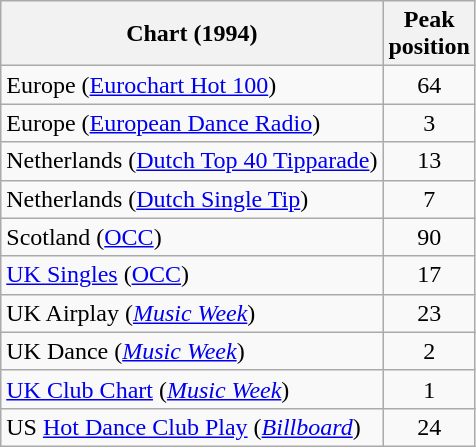<table class="wikitable sortable">
<tr>
<th>Chart (1994)</th>
<th>Peak<br>position</th>
</tr>
<tr>
<td>Europe (<a href='#'>Eurochart Hot 100</a>)</td>
<td align="center">64</td>
</tr>
<tr>
<td>Europe (<a href='#'>European Dance Radio</a>)</td>
<td align="center">3</td>
</tr>
<tr>
<td>Netherlands (<a href='#'>Dutch Top 40 Tipparade</a>)</td>
<td align="center">13</td>
</tr>
<tr>
<td>Netherlands (<a href='#'>Dutch Single Tip</a>)</td>
<td align="center">7</td>
</tr>
<tr>
<td>Scotland (<a href='#'>OCC</a>)</td>
<td align="center">90</td>
</tr>
<tr>
<td><a href='#'>UK Singles</a> (<a href='#'>OCC</a>)</td>
<td align="center">17</td>
</tr>
<tr>
<td>UK Airplay (<em><a href='#'>Music Week</a></em>)</td>
<td align="center">23</td>
</tr>
<tr>
<td>UK Dance (<em><a href='#'>Music Week</a></em>)</td>
<td align="center">2</td>
</tr>
<tr>
<td><a href='#'>UK Club Chart</a> (<em><a href='#'>Music Week</a></em>)</td>
<td align="center">1</td>
</tr>
<tr>
<td>US <a href='#'>Hot Dance Club Play</a> (<em><a href='#'>Billboard</a></em>)</td>
<td align="center">24</td>
</tr>
</table>
